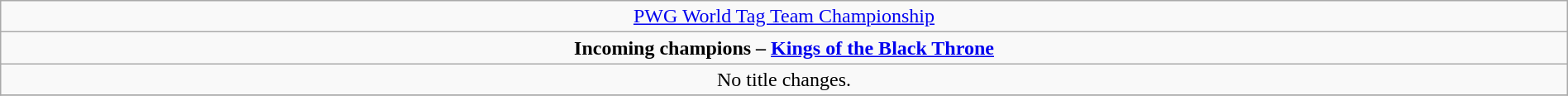<table class="wikitable" style="text-align:center; width:100%;">
<tr>
<td colspan="4" style="text-align: center;"><a href='#'>PWG World Tag Team Championship</a></td>
</tr>
<tr>
<td colspan="4" style="text-align: center;"><strong>Incoming champions – <a href='#'>Kings of the Black Throne</a> </strong></td>
</tr>
<tr>
<td>No title changes.</td>
</tr>
<tr>
</tr>
</table>
